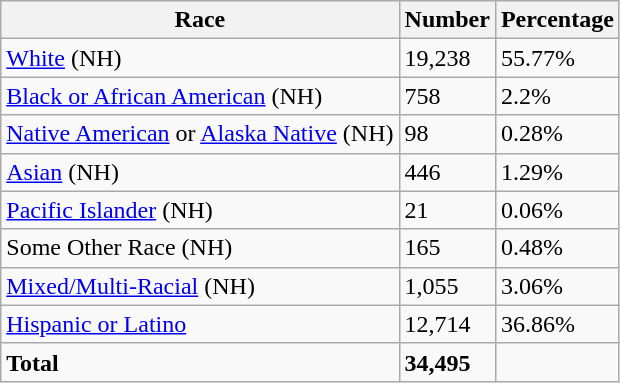<table class="wikitable">
<tr>
<th>Race</th>
<th>Number</th>
<th>Percentage</th>
</tr>
<tr>
<td><a href='#'>White</a> (NH)</td>
<td>19,238</td>
<td>55.77%</td>
</tr>
<tr>
<td><a href='#'>Black or African American</a> (NH)</td>
<td>758</td>
<td>2.2%</td>
</tr>
<tr>
<td><a href='#'>Native American</a> or <a href='#'>Alaska Native</a> (NH)</td>
<td>98</td>
<td>0.28%</td>
</tr>
<tr>
<td><a href='#'>Asian</a> (NH)</td>
<td>446</td>
<td>1.29%</td>
</tr>
<tr>
<td><a href='#'>Pacific Islander</a> (NH)</td>
<td>21</td>
<td>0.06%</td>
</tr>
<tr>
<td>Some Other Race (NH)</td>
<td>165</td>
<td>0.48%</td>
</tr>
<tr>
<td><a href='#'>Mixed/Multi-Racial</a> (NH)</td>
<td>1,055</td>
<td>3.06%</td>
</tr>
<tr>
<td><a href='#'>Hispanic or Latino</a></td>
<td>12,714</td>
<td>36.86%</td>
</tr>
<tr>
<td><strong>Total</strong></td>
<td><strong>34,495</strong></td>
<td></td>
</tr>
</table>
